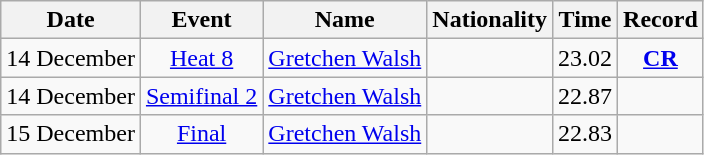<table class="wikitable" style=text-align:center>
<tr>
<th>Date</th>
<th>Event</th>
<th>Name</th>
<th>Nationality</th>
<th>Time</th>
<th>Record</th>
</tr>
<tr>
<td>14 December</td>
<td><a href='#'>Heat 8</a></td>
<td align=left><a href='#'>Gretchen Walsh</a></td>
<td align=left></td>
<td>23.02</td>
<td><a href='#'><strong>CR</strong></a></td>
</tr>
<tr>
<td>14 December</td>
<td><a href='#'>Semifinal 2</a></td>
<td align=left><a href='#'>Gretchen Walsh</a></td>
<td align=left></td>
<td>22.87</td>
<td></td>
</tr>
<tr>
<td>15 December</td>
<td><a href='#'>Final</a></td>
<td align=left><a href='#'>Gretchen Walsh</a></td>
<td align=left></td>
<td>22.83</td>
<td></td>
</tr>
</table>
